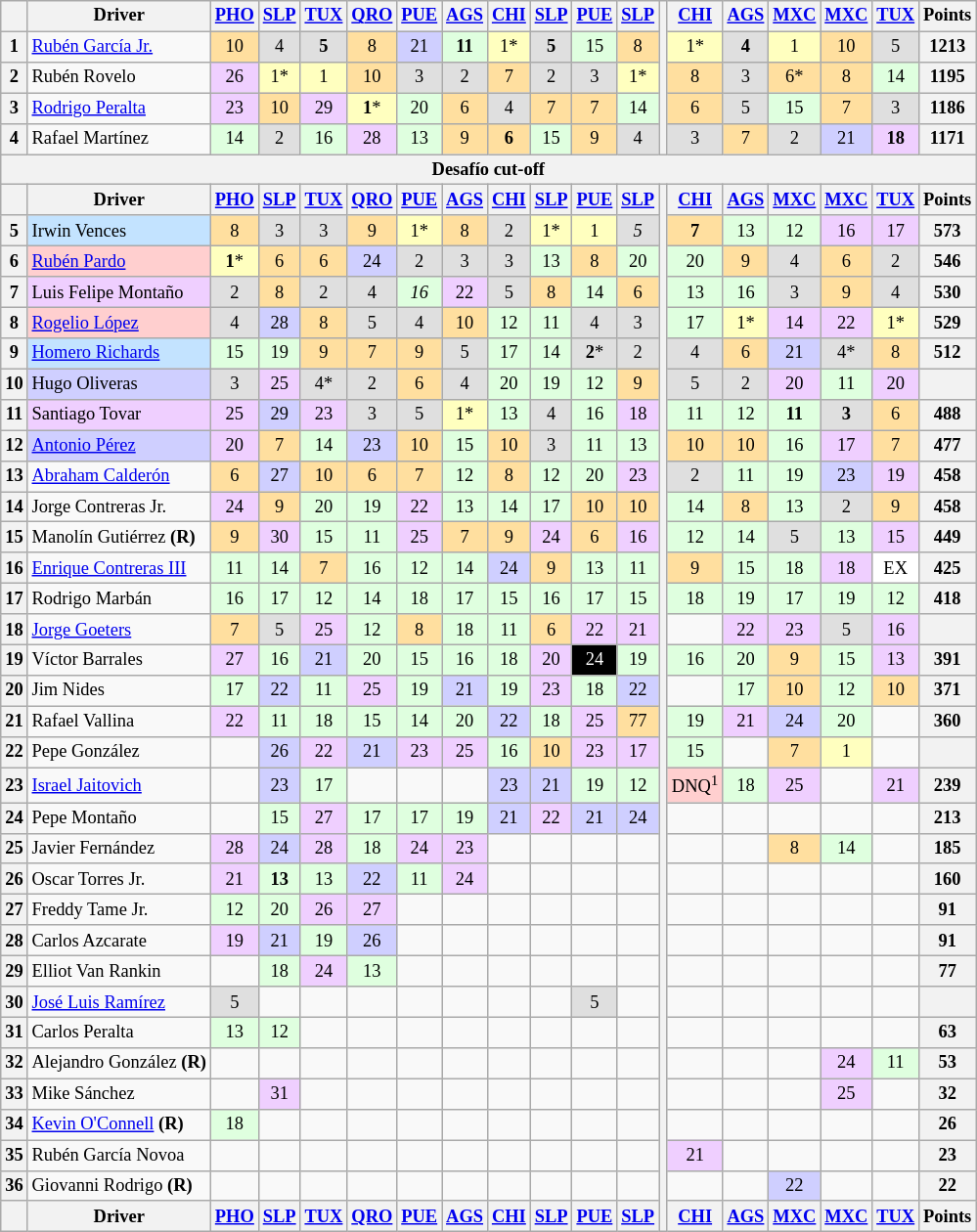<table class="wikitable" style="font-size:77%; text-align:center;">
<tr valign="center">
<th valign="middle"></th>
<th valign="middle">Driver</th>
<th><a href='#'>PHO</a></th>
<th><a href='#'>SLP</a></th>
<th><a href='#'>TUX</a></th>
<th><a href='#'>QRO</a></th>
<th><a href='#'>PUE</a></th>
<th><a href='#'>AGS</a></th>
<th><a href='#'>CHI</a></th>
<th><a href='#'>SLP</a></th>
<th><a href='#'>PUE</a></th>
<th><a href='#'>SLP</a></th>
<th rowspan="5"></th>
<th><a href='#'>CHI</a></th>
<th><a href='#'>AGS</a></th>
<th><a href='#'>MXC</a></th>
<th><a href='#'>MXC</a></th>
<th><a href='#'>TUX</a></th>
<th valign="middle">Points</th>
</tr>
<tr>
<th>1</th>
<td align="left"><a href='#'>Rubén García Jr.</a></td>
<td style="background:#FFDF9F;">10</td>
<td style="background:#DFDFDF;">4</td>
<td style="background:#DFDFDF;"><strong>5</strong></td>
<td style="background:#FFDF9F;">8</td>
<td style="background:#CFCFFF;">21</td>
<td style="background:#DFFFDF;"><strong>11</strong></td>
<td style="background:#FFFFBF;">1*</td>
<td style="background:#DFDFDF;"><strong>5</strong></td>
<td style="background:#DFFFDF;">15</td>
<td style="background:#FFDF9F;">8</td>
<td style="background:#FFFFBF;">1*</td>
<td style="background:#DFDFDF;"><strong>4</strong></td>
<td style="background:#FFFFBF;">1</td>
<td style="background:#FFDF9F;">10</td>
<td style="background:#DFDFDF;">5</td>
<th>1213</th>
</tr>
<tr>
<th>2</th>
<td align="left">Rubén Rovelo</td>
<td style="background:#EFCFFF;">26</td>
<td style="background:#FFFFBF;">1*</td>
<td style="background:#FFFFBF;">1</td>
<td style="background:#FFDF9F;">10</td>
<td style="background:#DFDFDF;">3</td>
<td style="background:#DFDFDF;">2</td>
<td style="background:#FFDF9F;">7</td>
<td style="background:#DFDFDF;">2</td>
<td style="background:#DFDFDF;">3</td>
<td style="background:#FFFFBF;">1*</td>
<td style="background:#FFDF9F;">8</td>
<td style="background:#DFDFDF;">3</td>
<td style="background:#FFDF9F;">6*</td>
<td style="background:#FFDF9F;">8</td>
<td style="background:#DFFFDF;">14</td>
<th>1195</th>
</tr>
<tr>
<th>3</th>
<td align="left"><a href='#'>Rodrigo Peralta</a></td>
<td style="background:#EFCFFF;">23</td>
<td style="background:#FFDF9F;">10</td>
<td style="background:#EFCFFF;">29</td>
<td style="background:#FFFFBF;"><strong>1</strong>*</td>
<td style="background:#DFFFDF;">20</td>
<td style="background:#FFDF9F;">6</td>
<td style="background:#DFDFDF;">4</td>
<td style="background:#FFDF9F;">7</td>
<td style="background:#FFDF9F;">7</td>
<td style="background:#DFFFDF;">14</td>
<td style="background:#FFDF9F;">6</td>
<td style="background:#DFDFDF;">5</td>
<td style="background:#DFFFDF;">15</td>
<td style="background:#FFDF9F;">7</td>
<td style="background:#DFDFDF;">3</td>
<th>1186</th>
</tr>
<tr>
<th>4</th>
<td align="left">Rafael Martínez</td>
<td style="background:#DFFFDF;">14</td>
<td style="background:#DFDFDF;">2</td>
<td style="background:#DFFFDF;">16</td>
<td style="background:#EFCFFF;">28</td>
<td style="background:#DFFFDF;">13</td>
<td style="background:#FFDF9F;">9</td>
<td style="background:#FFDF9F;"><strong>6</strong></td>
<td style="background:#DFFFDF;">15</td>
<td style="background:#FFDF9F;">9</td>
<td style="background:#DFDFDF;">4</td>
<td style="background:#DFDFDF;">3</td>
<td style="background:#FFDF9F;">7</td>
<td style="background:#DFDFDF;">2</td>
<td style="background:#CFCFFF;">21</td>
<td style="background:#EFCFFF;"><strong>18</strong></td>
<th>1171</th>
</tr>
<tr>
<th colspan="19">Desafío cut-off</th>
</tr>
<tr valign="center">
<th valign="middle"></th>
<th valign="middle">Driver</th>
<th><a href='#'>PHO</a></th>
<th><a href='#'>SLP</a></th>
<th><a href='#'>TUX</a></th>
<th><a href='#'>QRO</a></th>
<th><a href='#'>PUE</a></th>
<th><a href='#'>AGS</a></th>
<th><a href='#'>CHI</a></th>
<th><a href='#'>SLP</a></th>
<th><a href='#'>PUE</a></th>
<th><a href='#'>SLP</a></th>
<th rowspan="34"></th>
<th><a href='#'>CHI</a></th>
<th><a href='#'>AGS</a></th>
<th><a href='#'>MXC</a></th>
<th><a href='#'>MXC</a></th>
<th><a href='#'>TUX</a></th>
<th valign="middle">Points</th>
</tr>
<tr>
<th>5</th>
<td style="text-align:left; background:#C3E3FF;">Irwin Vences</td>
<td style="background:#FFDF9F;">8</td>
<td style="background:#DFDFDF;">3</td>
<td style="background:#DFDFDF;">3</td>
<td style="background:#FFDF9F;">9</td>
<td style="background:#FFFFBF;">1*</td>
<td style="background:#FFDF9F;">8</td>
<td style="background:#DFDFDF;">2</td>
<td style="background:#FFFFBF;">1*</td>
<td style="background:#FFFFBF;">1</td>
<td style="background:#DFDFDF;"><em>5</em></td>
<td style="background:#FFDF9F;"><strong>7</strong></td>
<td style="background:#DFFFDF;">13</td>
<td style="background:#DFFFDF;">12</td>
<td style="background:#EFCFFF;">16</td>
<td style="background:#EFCFFF;">17</td>
<th>573</th>
</tr>
<tr>
<th>6</th>
<td style="text-align:left; background:#FFCFCF;"><a href='#'>Rubén Pardo</a></td>
<td style="background:#FFFFBF;"><strong>1</strong>*</td>
<td style="background:#FFDF9F;">6</td>
<td style="background:#FFDF9F;">6</td>
<td style="background:#CFCFFF;">24</td>
<td style="background:#DFDFDF;">2</td>
<td style="background:#DFDFDF;">3</td>
<td style="background:#DFDFDF;">3</td>
<td style="background:#DFFFDF;">13</td>
<td style="background:#FFDF9F;">8</td>
<td style="background:#DFFFDF;">20</td>
<td style="background:#DFFFDF;">20</td>
<td style="background:#FFDF9F;">9</td>
<td style="background:#DFDFDF;">4</td>
<td style="background:#FFDF9F;">6</td>
<td style="background:#DFDFDF;">2</td>
<th>546</th>
</tr>
<tr>
<th>7</th>
<td style="text-align:left; background:#EFCFFF;">Luis Felipe Montaño</td>
<td style="background:#DFDFDF;">2</td>
<td style="background:#FFDF9F;">8</td>
<td style="background:#DFDFDF;">2</td>
<td style="background:#DFDFDF;">4</td>
<td style="background:#DFFFDF;"><em>16</em></td>
<td style="background:#EFCFFF;">22</td>
<td style="background:#DFDFDF;">5</td>
<td style="background:#FFDF9F;">8</td>
<td style="background:#DFFFDF;">14</td>
<td style="background:#FFDF9F;">6</td>
<td style="background:#DFFFDF;">13</td>
<td style="background:#DFFFDF;">16</td>
<td style="background:#DFDFDF;">3</td>
<td style="background:#FFDF9F;">9</td>
<td style="background:#DFDFDF;">4</td>
<th>530</th>
</tr>
<tr>
<th>8</th>
<td style="text-align:left; background:#FFCFCF;"><a href='#'>Rogelio López</a></td>
<td style="background:#DFDFDF;">4</td>
<td style="background:#CFCFFF;">28</td>
<td style="background:#FFDF9F;">8</td>
<td style="background:#DFDFDF;">5</td>
<td style="background:#DFDFDF;">4</td>
<td style="background:#FFDF9F;">10</td>
<td style="background:#DFFFDF;">12</td>
<td style="background:#DFFFDF;">11</td>
<td style="background:#DFDFDF;">4</td>
<td style="background:#DFDFDF;">3</td>
<td style="background:#DFFFDF;">17</td>
<td style="background:#FFFFBF;">1*</td>
<td style="background:#EFCFFF;">14</td>
<td style="background:#EFCFFF;">22</td>
<td style="background:#FFFFBF;">1*</td>
<th>529</th>
</tr>
<tr>
<th>9</th>
<td style="text-align:left; background:#C3E3FF;"><a href='#'>Homero Richards</a></td>
<td style="background:#DFFFDF;">15</td>
<td style="background:#DFFFDF;">19</td>
<td style="background:#FFDF9F;">9</td>
<td style="background:#FFDF9F;">7</td>
<td style="background:#FFDF9F;">9</td>
<td style="background:#DFDFDF;">5</td>
<td style="background:#DFFFDF;">17</td>
<td style="background:#DFFFDF;">14</td>
<td style="background:#DFDFDF;"><strong>2</strong>*</td>
<td style="background:#DFDFDF;">2</td>
<td style="background:#DFDFDF;">4</td>
<td style="background:#FFDF9F;">6</td>
<td style="background:#CFCFFF;">21</td>
<td style="background:#DFDFDF;">4*</td>
<td style="background:#FFDF9F;">8</td>
<th>512</th>
</tr>
<tr>
<th>10</th>
<td style="text-align:left; background:#CFCFFF;">Hugo Oliveras</td>
<td style="background:#DFDFDF;">3</td>
<td style="background:#EFCFFF;">25</td>
<td style="background:#DFDFDF;">4*</td>
<td style="background:#DFDFDF;">2</td>
<td style="background:#FFDF9F;">6</td>
<td style="background:#DFDFDF;">4</td>
<td style="background:#DFFFDF;">20</td>
<td style="background:#DFFFDF;">19</td>
<td style="background:#DFFFDF;">12</td>
<td style="background:#FFDF9F;">9</td>
<td style="background:#DFDFDF;">5</td>
<td style="background:#DFDFDF;">2</td>
<td style="background:#EFCFFF;">20</td>
<td style="background:#DFFFDF;">11</td>
<td style="background:#EFCFFF;">20</td>
<th></th>
</tr>
<tr>
<th>11</th>
<td style="text-align:left; background:#EFCFFF;">Santiago Tovar</td>
<td style="background:#EFCFFF;">25</td>
<td style="background:#CFCFFF;">29</td>
<td style="background:#EFCFFF;">23</td>
<td style="background:#DFDFDF;">3</td>
<td style="background:#DFDFDF;">5</td>
<td style="background:#FFFFBF;">1*</td>
<td style="background:#DFFFDF;">13</td>
<td style="background:#DFDFDF;">4</td>
<td style="background:#DFFFDF;">16</td>
<td style="background:#EFCFFF;">18</td>
<td style="background:#DFFFDF;">11</td>
<td style="background:#DFFFDF;">12</td>
<td style="background:#DFFFDF;"><strong>11</strong></td>
<td style="background:#DFDFDF;"><strong>3</strong></td>
<td style="background:#FFDF9F;">6</td>
<th>488</th>
</tr>
<tr>
<th>12</th>
<td style="text-align:left; background:#CFCFFF;"><a href='#'>Antonio Pérez</a></td>
<td style="background:#EFCFFF;">20</td>
<td style="background:#FFDF9F;">7</td>
<td style="background:#DFFFDF;">14</td>
<td style="background:#CFCFFF;">23</td>
<td style="background:#FFDF9F;">10</td>
<td style="background:#DFFFDF;">15</td>
<td style="background:#FFDF9F;">10</td>
<td style="background:#DFDFDF;">3</td>
<td style="background:#DFFFDF;">11</td>
<td style="background:#DFFFDF;">13</td>
<td style="background:#FFDF9F;">10</td>
<td style="background:#FFDF9F;">10</td>
<td style="background:#DFFFDF;">16</td>
<td style="background:#EFCFFF;">17</td>
<td style="background:#FFDF9F;">7</td>
<th>477</th>
</tr>
<tr>
<th>13</th>
<td align="left"><a href='#'>Abraham Calderón</a></td>
<td style="background:#FFDF9F;">6</td>
<td style="background:#CFCFFF;">27</td>
<td style="background:#FFDF9F;">10</td>
<td style="background:#FFDF9F;">6</td>
<td style="background:#FFDF9F;">7</td>
<td style="background:#DFFFDF;">12</td>
<td style="background:#FFDF9F;">8</td>
<td style="background:#DFFFDF;">12</td>
<td style="background:#DFFFDF;">20</td>
<td style="background:#EFCFFF;">23</td>
<td style="background:#DFDFDF;">2</td>
<td style="background:#DFFFDF;">11</td>
<td style="background:#DFFFDF;">19</td>
<td style="background:#CFCFFF;">23</td>
<td style="background:#EFCFFF;">19</td>
<th>458</th>
</tr>
<tr>
<th>14</th>
<td align="left">Jorge Contreras Jr.</td>
<td style="background:#EFCFFF;">24</td>
<td style="background:#FFDF9F;">9</td>
<td style="background:#DFFFDF;">20</td>
<td style="background:#DFFFDF;">19</td>
<td style="background:#EFCFFF;">22</td>
<td style="background:#DFFFDF;">13</td>
<td style="background:#DFFFDF;">14</td>
<td style="background:#DFFFDF;">17</td>
<td style="background:#FFDF9F;">10</td>
<td style="background:#FFDF9F;">10</td>
<td style="background:#DFFFDF;">14</td>
<td style="background:#FFDF9F;">8</td>
<td style="background:#DFFFDF;">13</td>
<td style="background:#DFDFDF;">2</td>
<td style="background:#FFDF9F;">9</td>
<th>458</th>
</tr>
<tr>
<th>15</th>
<td align="left">Manolín Gutiérrez <strong>(R)</strong></td>
<td style="background:#FFDF9F;">9</td>
<td style="background:#EFCFFF;">30</td>
<td style="background:#DFFFDF;">15</td>
<td style="background:#DFFFDF;">11</td>
<td style="background:#EFCFFF;">25</td>
<td style="background:#FFDF9F;">7</td>
<td style="background:#FFDF9F;">9</td>
<td style="background:#EFCFFF;">24</td>
<td style="background:#FFDF9F;">6</td>
<td style="background:#EFCFFF;">16</td>
<td style="background:#DFFFDF;">12</td>
<td style="background:#DFFFDF;">14</td>
<td style="background:#DFDFDF;">5</td>
<td style="background:#DFFFDF;">13</td>
<td style="background:#EFCFFF;">15</td>
<th>449</th>
</tr>
<tr>
<th>16</th>
<td align="left"><a href='#'>Enrique Contreras III</a></td>
<td style="background:#DFFFDF;">11</td>
<td style="background:#DFFFDF;">14</td>
<td style="background:#FFDF9F;">7</td>
<td style="background:#DFFFDF;">16</td>
<td style="background:#DFFFDF;">12</td>
<td style="background:#DFFFDF;">14</td>
<td style="background:#CFCFFF;">24</td>
<td style="background:#FFDF9F;">9</td>
<td style="background:#DFFFDF;">13</td>
<td style="background:#DFFFDF;">11</td>
<td style="background:#FFDF9F;">9</td>
<td style="background:#DFFFDF;">15</td>
<td style="background:#DFFFDF;">18</td>
<td style="background:#EFCFFF;">18</td>
<td style="background:#FFFFFF;">EX</td>
<th>425</th>
</tr>
<tr>
<th>17</th>
<td align="left">Rodrigo Marbán</td>
<td style="background:#DFFFDF;">16</td>
<td style="background:#DFFFDF;">17</td>
<td style="background:#DFFFDF;">12</td>
<td style="background:#DFFFDF;">14</td>
<td style="background:#DFFFDF;">18</td>
<td style="background:#DFFFDF;">17</td>
<td style="background:#DFFFDF;">15</td>
<td style="background:#DFFFDF;">16</td>
<td style="background:#DFFFDF;">17</td>
<td style="background:#DFFFDF;">15</td>
<td style="background:#DFFFDF;">18</td>
<td style="background:#DFFFDF;">19</td>
<td style="background:#DFFFDF;">17</td>
<td style="background:#DFFFDF;">19</td>
<td style="background:#DFFFDF;">12</td>
<th>418</th>
</tr>
<tr>
<th>18</th>
<td align="left"><a href='#'>Jorge Goeters</a></td>
<td style="background:#FFDF9F;">7</td>
<td style="background:#DFDFDF;">5</td>
<td style="background:#EFCFFF;">25</td>
<td style="background:#DFFFDF;">12</td>
<td style="background:#FFDF9F;">8</td>
<td style="background:#DFFFDF;">18</td>
<td style="background:#DFFFDF;">11</td>
<td style="background:#FFDF9F;">6</td>
<td style="background:#EFCFFF;">22</td>
<td style="background:#EFCFFF;">21</td>
<td></td>
<td style="background:#EFCFFF;">22</td>
<td style="background:#EFCFFF;">23</td>
<td style="background:#DFDFDF;">5</td>
<td style="background:#EFCFFF;">16</td>
<th></th>
</tr>
<tr>
<th>19</th>
<td align="left">Víctor Barrales</td>
<td style="background:#EFCFFF;">27</td>
<td style="background:#DFFFDF;">16</td>
<td style="background:#CFCFFF;">21</td>
<td style="background:#DFFFDF;">20</td>
<td style="background:#DFFFDF;">15</td>
<td style="background:#DFFFDF;">16</td>
<td style="background:#DFFFDF;">18</td>
<td style="background:#EFCFFF;">20</td>
<td style="background:#000000; color:white;">24</td>
<td style="background:#DFFFDF;">19</td>
<td style="background:#DFFFDF;">16</td>
<td style="background:#DFFFDF;">20</td>
<td style="background:#FFDF9F;">9</td>
<td style="background:#DFFFDF;">15</td>
<td style="background:#EFCFFF;">13</td>
<th>391</th>
</tr>
<tr>
<th>20</th>
<td align="left">Jim Nides</td>
<td style="background:#DFFFDF;">17</td>
<td style="background:#CFCFFF;">22</td>
<td style="background:#DFFFDF;">11</td>
<td style="background:#EFCFFF;">25</td>
<td style="background:#DFFFDF;">19</td>
<td style="background:#CFCFFF;">21</td>
<td style="background:#DFFFDF;">19</td>
<td style="background:#EFCFFF;">23</td>
<td style="background:#DFFFDF;">18</td>
<td style="background:#CFCFFF;">22</td>
<td></td>
<td style="background:#DFFFDF;">17</td>
<td style="background:#FFDF9F;">10</td>
<td style="background:#DFFFDF;">12</td>
<td style="background:#FFDF9F;">10</td>
<th>371</th>
</tr>
<tr>
<th>21</th>
<td align="left">Rafael Vallina</td>
<td style="background:#EFCFFF;">22</td>
<td style="background:#DFFFDF;">11</td>
<td style="background:#DFFFDF;">18</td>
<td style="background:#DFFFDF;">15</td>
<td style="background:#DFFFDF;">14</td>
<td style="background:#DFFFDF;">20</td>
<td style="background:#CFCFFF;">22</td>
<td style="background:#DFFFDF;">18</td>
<td style="background:#EFCFFF;">25</td>
<td style="background:#FFDF9F;">77</td>
<td style="background:#DFFFDF;">19</td>
<td style="background:#EFCFFF;">21</td>
<td style="background:#CFCFFF;">24</td>
<td style="background:#DFFFDF;">20</td>
<td></td>
<th>360</th>
</tr>
<tr>
<th>22</th>
<td align="left">Pepe González</td>
<td></td>
<td style="background:#CFCFFF;">26</td>
<td style="background:#EFCFFF;">22</td>
<td style="background:#CFCFFF;">21</td>
<td style="background:#EFCFFF;">23</td>
<td style="background:#EFCFFF;">25</td>
<td style="background:#DFFFDF;">16</td>
<td style="background:#FFDF9F;">10</td>
<td style="background:#EFCFFF;">23</td>
<td style="background:#EFCFFF;">17</td>
<td style="background:#DFFFDF;">15</td>
<td></td>
<td style="background:#FFDF9F;">7</td>
<td style="background:#FFFFBF;">1</td>
<td></td>
<th></th>
</tr>
<tr>
<th>23</th>
<td align="left"><a href='#'>Israel Jaitovich</a></td>
<td></td>
<td style="background:#CFCFFF;">23</td>
<td style="background:#DFFFDF;">17</td>
<td></td>
<td></td>
<td></td>
<td style="background:#CFCFFF;">23</td>
<td style="background:#CFCFFF;">21</td>
<td style="background:#DFFFDF;">19</td>
<td style="background:#DFFFDF;">12</td>
<td style="background:#FFCFCF;">DNQ<sup>1</sup></td>
<td style="background:#DFFFDF;">18</td>
<td style="background:#EFCFFF;">25</td>
<td></td>
<td style="background:#EFCFFF;">21</td>
<th>239</th>
</tr>
<tr>
<th>24</th>
<td align="left">Pepe Montaño</td>
<td></td>
<td style="background:#DFFFDF;">15</td>
<td style="background:#EFCFFF;">27</td>
<td style="background:#DFFFDF;">17</td>
<td style="background:#DFFFDF;">17</td>
<td style="background:#DFFFDF;">19</td>
<td style="background:#CFCFFF;">21</td>
<td style="background:#EFCFFF;">22</td>
<td style="background:#CFCFFF;">21</td>
<td style="background:#CFCFFF;">24</td>
<td></td>
<td></td>
<td></td>
<td></td>
<td></td>
<th>213</th>
</tr>
<tr>
<th>25</th>
<td align="left">Javier Fernández</td>
<td style="background:#EFCFFF;">28</td>
<td style="background:#CFCFFF;">24</td>
<td style="background:#EFCFFF;">28</td>
<td style="background:#DFFFDF;">18</td>
<td style="background:#EFCFFF;">24</td>
<td style="background:#EFCFFF;">23</td>
<td></td>
<td></td>
<td></td>
<td></td>
<td></td>
<td></td>
<td style="background:#FFDF9F;">8</td>
<td style="background:#DFFFDF;">14</td>
<td></td>
<th>185</th>
</tr>
<tr>
<th>26</th>
<td align="left">Oscar Torres Jr.</td>
<td style="background:#EFCFFF;">21</td>
<td style="background:#DFFFDF;"><strong>13</strong></td>
<td style="background:#DFFFDF;">13</td>
<td style="background:#CFCFFF;">22</td>
<td style="background:#DFFFDF;">11</td>
<td style="background:#EFCFFF;">24</td>
<td></td>
<td></td>
<td></td>
<td></td>
<td></td>
<td></td>
<td></td>
<td></td>
<td></td>
<th>160</th>
</tr>
<tr>
<th>27</th>
<td align="left">Freddy Tame Jr.</td>
<td style="background:#DFFFDF;">12</td>
<td style="background:#DFFFDF;">20</td>
<td style="background:#EFCFFF;">26</td>
<td style="background:#EFCFFF;">27</td>
<td></td>
<td></td>
<td></td>
<td></td>
<td></td>
<td></td>
<td></td>
<td></td>
<td></td>
<td></td>
<td></td>
<th>91</th>
</tr>
<tr>
<th>28</th>
<td align="left">Carlos Azcarate</td>
<td style="background:#EFCFFF;">19</td>
<td style="background:#CFCFFF;">21</td>
<td style="background:#DFFFDF;">19</td>
<td style="background:#CFCFFF;">26</td>
<td></td>
<td></td>
<td></td>
<td></td>
<td></td>
<td></td>
<td></td>
<td></td>
<td></td>
<td></td>
<td></td>
<th>91</th>
</tr>
<tr>
<th>29</th>
<td align="left">Elliot Van Rankin</td>
<td></td>
<td style="background:#DFFFDF;">18</td>
<td style="background:#EFCFFF;">24</td>
<td style="background:#DFFFDF;">13</td>
<td></td>
<td></td>
<td></td>
<td></td>
<td></td>
<td></td>
<td></td>
<td></td>
<td></td>
<td></td>
<td></td>
<th>77</th>
</tr>
<tr>
<th>30</th>
<td align="left"><a href='#'>José Luis Ramírez</a></td>
<td style="background:#DFDFDF;">5</td>
<td></td>
<td></td>
<td></td>
<td></td>
<td></td>
<td></td>
<td></td>
<td style="background:#DFDFDF;">5</td>
<td></td>
<td></td>
<td></td>
<td></td>
<td></td>
<td></td>
<th></th>
</tr>
<tr>
<th>31</th>
<td align="left">Carlos Peralta</td>
<td style="background:#DFFFDF;">13</td>
<td style="background:#DFFFDF;">12</td>
<td></td>
<td></td>
<td></td>
<td></td>
<td></td>
<td></td>
<td></td>
<td></td>
<td></td>
<td></td>
<td></td>
<td></td>
<td></td>
<th>63</th>
</tr>
<tr>
<th>32</th>
<td style="white-space: nowrap; align=left">Alejandro González <strong>(R)</strong></td>
<td></td>
<td></td>
<td></td>
<td></td>
<td></td>
<td></td>
<td></td>
<td></td>
<td></td>
<td></td>
<td></td>
<td></td>
<td></td>
<td style="background:#EFCFFF;">24</td>
<td style="background:#DFFFDF;">11</td>
<th>53</th>
</tr>
<tr>
<th>33</th>
<td align="left">Mike Sánchez</td>
<td></td>
<td style="background:#EFCFFF;">31</td>
<td></td>
<td></td>
<td></td>
<td></td>
<td></td>
<td></td>
<td></td>
<td></td>
<td></td>
<td></td>
<td></td>
<td style="background:#EFCFFF;">25</td>
<td></td>
<th>32</th>
</tr>
<tr>
<th>34</th>
<td align="left"><a href='#'>Kevin O'Connell</a> <strong>(R)</strong></td>
<td style="background:#DFFFDF;">18</td>
<td></td>
<td></td>
<td></td>
<td></td>
<td></td>
<td></td>
<td></td>
<td></td>
<td></td>
<td></td>
<td></td>
<td></td>
<td></td>
<td></td>
<th>26</th>
</tr>
<tr>
<th>35</th>
<td align="left">Rubén García Novoa</td>
<td></td>
<td></td>
<td></td>
<td></td>
<td></td>
<td></td>
<td></td>
<td></td>
<td></td>
<td></td>
<td style="background:#EFCFFF;">21</td>
<td></td>
<td></td>
<td></td>
<td></td>
<th>23</th>
</tr>
<tr>
<th>36</th>
<td align="left">Giovanni Rodrigo <strong>(R)</strong></td>
<td></td>
<td></td>
<td></td>
<td></td>
<td></td>
<td></td>
<td></td>
<td></td>
<td></td>
<td></td>
<td></td>
<td></td>
<td style="background:#CFCFFF;">22</td>
<td></td>
<td></td>
<th>22</th>
</tr>
<tr valign="center">
<th valign="middle"></th>
<th valign="middle">Driver</th>
<th><a href='#'>PHO</a></th>
<th><a href='#'>SLP</a></th>
<th><a href='#'>TUX</a></th>
<th><a href='#'>QRO</a></th>
<th><a href='#'>PUE</a></th>
<th><a href='#'>AGS</a></th>
<th><a href='#'>CHI</a></th>
<th><a href='#'>SLP</a></th>
<th><a href='#'>PUE</a></th>
<th><a href='#'>SLP</a></th>
<th><a href='#'>CHI</a></th>
<th><a href='#'>AGS</a></th>
<th><a href='#'>MXC</a></th>
<th><a href='#'>MXC</a></th>
<th><a href='#'>TUX</a></th>
<th valign="middle">Points</th>
</tr>
</table>
